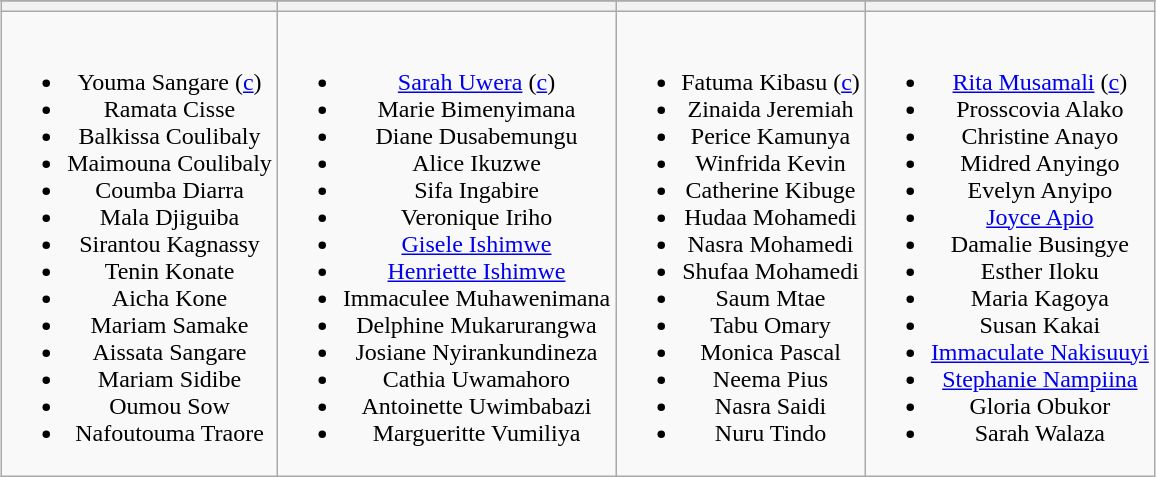<table class="wikitable" style="text-align:center; margin:auto">
<tr>
</tr>
<tr>
<th></th>
<th></th>
<th></th>
<th></th>
</tr>
<tr style="vertical-align:top">
<td><br><ul><li>Youma Sangare (<a href='#'>c</a>)</li><li>Ramata Cisse</li><li>Balkissa Coulibaly</li><li>Maimouna Coulibaly</li><li>Coumba Diarra</li><li>Mala Djiguiba</li><li>Sirantou Kagnassy</li><li>Tenin Konate</li><li>Aicha Kone</li><li>Mariam Samake</li><li>Aissata Sangare</li><li>Mariam Sidibe</li><li>Oumou Sow</li><li>Nafoutouma Traore</li></ul></td>
<td><br><ul><li><a href='#'>Sarah Uwera</a> (<a href='#'>c</a>)</li><li>Marie Bimenyimana</li><li>Diane Dusabemungu</li><li>Alice Ikuzwe</li><li>Sifa Ingabire</li><li>Veronique Iriho</li><li><a href='#'>Gisele Ishimwe</a></li><li><a href='#'>Henriette Ishimwe</a></li><li>Immaculee Muhawenimana</li><li>Delphine Mukarurangwa</li><li>Josiane Nyirankundineza</li><li>Cathia Uwamahoro</li><li>Antoinette Uwimbabazi</li><li>Margueritte Vumiliya</li></ul></td>
<td><br><ul><li>Fatuma Kibasu (<a href='#'>c</a>)</li><li>Zinaida Jeremiah</li><li>Perice Kamunya</li><li>Winfrida Kevin</li><li>Catherine Kibuge</li><li>Hudaa Mohamedi</li><li>Nasra Mohamedi</li><li>Shufaa Mohamedi</li><li>Saum Mtae</li><li>Tabu Omary</li><li>Monica Pascal</li><li>Neema Pius</li><li>Nasra Saidi</li><li>Nuru Tindo</li></ul></td>
<td><br><ul><li><a href='#'>Rita Musamali</a> (<a href='#'>c</a>)</li><li>Prosscovia Alako</li><li>Christine Anayo</li><li>Midred Anyingo</li><li>Evelyn Anyipo</li><li><a href='#'>Joyce Apio</a></li><li>Damalie Busingye</li><li>Esther Iloku</li><li>Maria Kagoya</li><li>Susan Kakai</li><li><a href='#'>Immaculate Nakisuuyi</a></li><li><a href='#'>Stephanie Nampiina</a></li><li>Gloria Obukor</li><li>Sarah Walaza</li></ul></td>
</tr>
</table>
